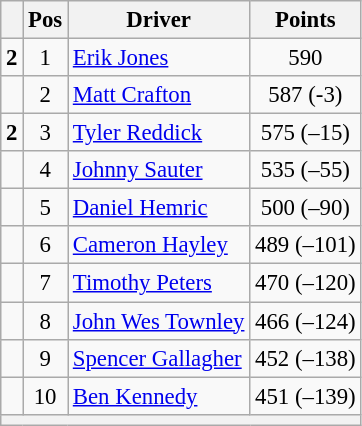<table class="wikitable" style="font-size: 95%;">
<tr>
<th></th>
<th>Pos</th>
<th>Driver</th>
<th>Points</th>
</tr>
<tr>
<td align="left"> <strong>2</strong></td>
<td style="text-align:center;">1</td>
<td><a href='#'>Erik Jones</a></td>
<td style="text-align:center;">590</td>
</tr>
<tr>
<td align="left"></td>
<td style="text-align:center;">2</td>
<td><a href='#'>Matt Crafton</a></td>
<td style="text-align:center;">587 (-3)</td>
</tr>
<tr>
<td align="left"> <strong>2</strong></td>
<td style="text-align:center;">3</td>
<td><a href='#'>Tyler Reddick</a></td>
<td style="text-align:center;">575 (–15)</td>
</tr>
<tr>
<td align="left"></td>
<td style="text-align:center;">4</td>
<td><a href='#'>Johnny Sauter</a></td>
<td style="text-align:center;">535 (–55)</td>
</tr>
<tr>
<td align="left"></td>
<td style="text-align:center;">5</td>
<td><a href='#'>Daniel Hemric</a></td>
<td style="text-align:center;">500 (–90)</td>
</tr>
<tr>
<td align="left"></td>
<td style="text-align:center;">6</td>
<td><a href='#'>Cameron Hayley</a></td>
<td style="text-align:center;">489 (–101)</td>
</tr>
<tr>
<td align="left"></td>
<td style="text-align:center;">7</td>
<td><a href='#'>Timothy Peters</a></td>
<td style="text-align:center;">470 (–120)</td>
</tr>
<tr>
<td align="left"></td>
<td style="text-align:center;">8</td>
<td><a href='#'>John Wes Townley</a></td>
<td style="text-align:center;">466 (–124)</td>
</tr>
<tr>
<td align="left"></td>
<td style="text-align:center;">9</td>
<td><a href='#'>Spencer Gallagher</a></td>
<td style="text-align:center;">452 (–138)</td>
</tr>
<tr>
<td align="left"></td>
<td style="text-align:center;">10</td>
<td><a href='#'>Ben Kennedy</a></td>
<td style="text-align:center;">451 (–139)</td>
</tr>
<tr>
<th colspan="9"></th>
</tr>
</table>
